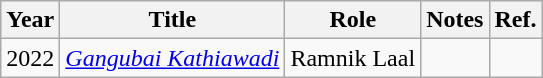<table class="wikitable sortable">
<tr>
<th>Year</th>
<th>Title</th>
<th>Role</th>
<th class="unsortable">Notes</th>
<th class="unsortable">Ref.</th>
</tr>
<tr>
<td>2022</td>
<td><em><a href='#'>Gangubai Kathiawadi</a></em></td>
<td>Ramnik Laal</td>
<td></td>
<td></td>
</tr>
</table>
